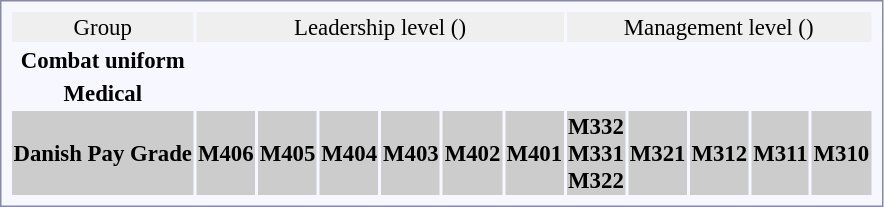<table style="border:1px solid #8888aa; background-color:#f7f8ff; padding:5px; font-size:95%; margin: 0px 12px 12px 0px; text-align:center;">
<tr style=" background:#efefef;">
<td>Group</td>
<td colspan=14>Leadership level ()</td>
<td colspan=10>Management level ()</td>
</tr>
<tr>
<td><strong>Combat uniform</strong></td>
<td colspan=2></td>
<td colspan=2></td>
<td colspan=2></td>
<td colspan=2></td>
<td colspan=2></td>
<td colspan=2></td>
<td colspan=2></td>
<td colspan=2></td>
<td colspan=2></td>
<td colspan=2></td>
<td colspan=2></td>
<td colspan=2><br></td>
</tr>
<tr>
<td><strong>Medical</strong></td>
<td colspan=8></td>
<td colspan=2></td>
<td colspan=2></td>
<td colspan=2></td>
<td colspan=2></td>
<td colspan=2></td>
<td colspan=2></td>
<td colspan=2></td>
<td colspan=2></td>
</tr>
<tr style="background-color:#CCCCCC; width: 100%">
<th>Danish Pay Grade</th>
<th colspan=4>M406</th>
<th colspan=2>M405</th>
<th colspan=2>M404</th>
<th colspan=2>M403</th>
<th colspan=2>M402</th>
<th colspan=2>M401</th>
<th colspan=2>M332<br>M331<br>M322</th>
<th colspan=2>M321</th>
<th colspan=2>M312</th>
<th colspan=2>M311</th>
<th colspan=2>M310</th>
</tr>
</table>
